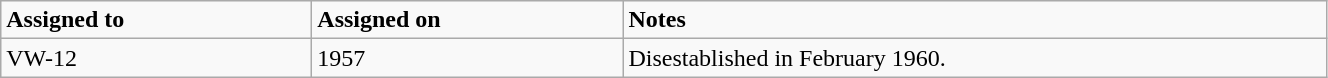<table class="wikitable" style="width: 70%;">
<tr>
<td style="width: 200px;"><strong>Assigned to</strong></td>
<td style="width: 200px;"><strong>Assigned on</strong></td>
<td><strong>Notes</strong></td>
</tr>
<tr>
<td>VW-12</td>
<td>1957</td>
<td>Disestablished in February 1960.</td>
</tr>
</table>
